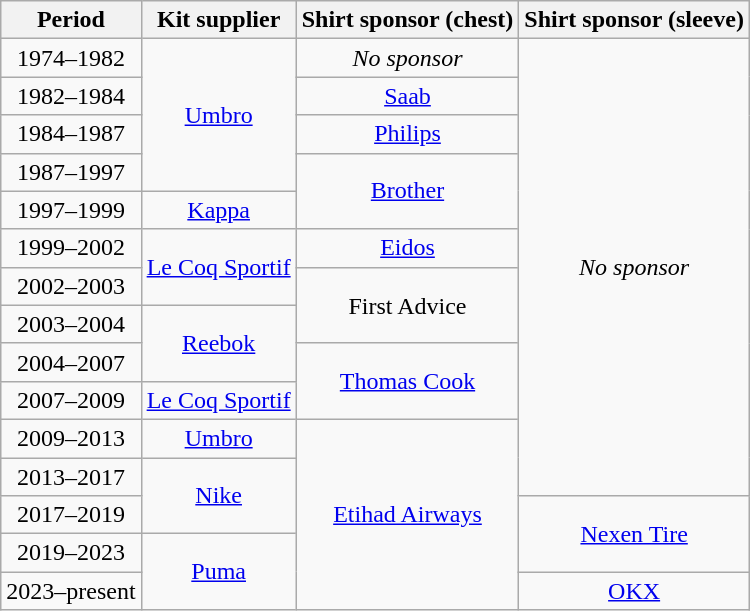<table class="wikitable" style="text-align: center">
<tr>
<th>Period</th>
<th>Kit supplier</th>
<th>Shirt sponsor (chest)</th>
<th>Shirt sponsor (sleeve)</th>
</tr>
<tr>
<td>1974–1982</td>
<td rowspan="4"><a href='#'>Umbro</a></td>
<td><em>No sponsor</em></td>
<td rowspan="12"><em>No sponsor</em></td>
</tr>
<tr>
<td>1982–1984</td>
<td><a href='#'>Saab</a></td>
</tr>
<tr>
<td>1984–1987</td>
<td><a href='#'>Philips</a></td>
</tr>
<tr>
<td>1987–1997</td>
<td rowspan="2"><a href='#'>Brother</a></td>
</tr>
<tr>
<td>1997–1999</td>
<td><a href='#'>Kappa</a></td>
</tr>
<tr>
<td>1999–2002</td>
<td rowspan="2"><a href='#'>Le Coq Sportif</a></td>
<td><a href='#'>Eidos</a></td>
</tr>
<tr>
<td>2002–2003</td>
<td rowspan="2">First Advice</td>
</tr>
<tr>
<td>2003–2004</td>
<td rowspan="2"><a href='#'>Reebok</a></td>
</tr>
<tr>
<td>2004–2007</td>
<td rowspan="2"><a href='#'>Thomas Cook</a></td>
</tr>
<tr>
<td>2007–2009</td>
<td><a href='#'>Le Coq Sportif</a></td>
</tr>
<tr>
<td>2009–2013</td>
<td><a href='#'>Umbro</a></td>
<td rowspan="5"><a href='#'>Etihad Airways</a></td>
</tr>
<tr>
<td>2013–2017</td>
<td rowspan="2"><a href='#'>Nike</a></td>
</tr>
<tr>
<td>2017–2019</td>
<td rowspan="2"><a href='#'>Nexen Tire</a></td>
</tr>
<tr>
<td>2019–2023</td>
<td rowspan="2"><a href='#'>Puma</a></td>
</tr>
<tr>
<td>2023–present</td>
<td rowspan="2"><a href='#'>OKX</a></td>
</tr>
</table>
